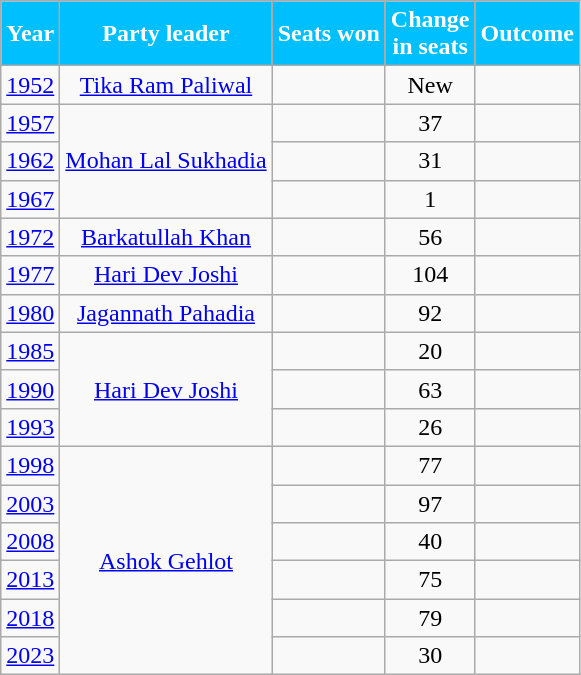<table class="wikitable sortable" style="text-align:center;">
<tr>
<th Style="background-color:#00BFFF; color:white">Year</th>
<th Style="background-color:#00BFFF; color:white">Party leader</th>
<th Style="background-color:#00BFFF; color:white">Seats won</th>
<th Style="background-color:#00BFFF; color:white">Change<br>in seats</th>
<th Style="background-color:#00BFFF; color:white">Outcome</th>
</tr>
<tr>
<td><a href='#'>1952</a></td>
<td rowspan="1"><a href='#'>Tika Ram Paliwal</a></td>
<td></td>
<td>New</td>
<td></td>
</tr>
<tr>
<td><a href='#'>1957</a></td>
<td rowspan="3"><a href='#'>Mohan Lal Sukhadia</a></td>
<td></td>
<td> 37</td>
<td></td>
</tr>
<tr>
<td><a href='#'>1962</a></td>
<td></td>
<td> 31</td>
<td></td>
</tr>
<tr>
<td><a href='#'>1967</a></td>
<td></td>
<td> 1</td>
<td></td>
</tr>
<tr>
<td><a href='#'>1972</a></td>
<td rowspan="1"><a href='#'>Barkatullah Khan</a></td>
<td></td>
<td> 56</td>
<td></td>
</tr>
<tr>
<td><a href='#'>1977</a></td>
<td rowspan="1"><a href='#'>Hari Dev Joshi</a></td>
<td></td>
<td> 104</td>
<td></td>
</tr>
<tr>
<td><a href='#'>1980</a></td>
<td rowspan="1"><a href='#'>Jagannath Pahadia</a></td>
<td></td>
<td> 92</td>
<td></td>
</tr>
<tr>
<td><a href='#'>1985</a></td>
<td rowspan="3"><a href='#'>Hari Dev Joshi</a></td>
<td></td>
<td> 20</td>
<td></td>
</tr>
<tr>
<td><a href='#'>1990</a></td>
<td></td>
<td>63</td>
<td></td>
</tr>
<tr>
<td><a href='#'>1993</a></td>
<td></td>
<td> 26</td>
<td></td>
</tr>
<tr>
<td><a href='#'>1998</a></td>
<td rowspan="6"><a href='#'>Ashok Gehlot</a></td>
<td></td>
<td> 77</td>
<td></td>
</tr>
<tr>
<td><a href='#'>2003</a></td>
<td></td>
<td> 97</td>
<td></td>
</tr>
<tr>
<td><a href='#'>2008</a></td>
<td></td>
<td> 40</td>
<td></td>
</tr>
<tr>
<td><a href='#'>2013</a></td>
<td></td>
<td> 75</td>
<td></td>
</tr>
<tr>
<td><a href='#'>2018</a></td>
<td></td>
<td>79</td>
<td></td>
</tr>
<tr>
<td><a href='#'>2023</a></td>
<td></td>
<td>30</td>
<td></td>
</tr>
</table>
